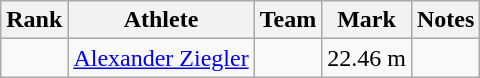<table class="wikitable sortable">
<tr>
<th>Rank</th>
<th>Athlete</th>
<th>Team</th>
<th>Mark</th>
<th>Notes</th>
</tr>
<tr>
<td align=center></td>
<td><a href='#'>Alexander Ziegler</a></td>
<td></td>
<td>22.46 m</td>
<td></td>
</tr>
</table>
